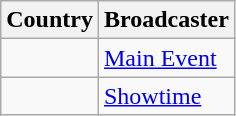<table class="wikitable">
<tr>
<th align=center>Country</th>
<th align=center>Broadcaster</th>
</tr>
<tr>
<td></td>
<td><a href='#'>Main Event</a></td>
</tr>
<tr>
<td></td>
<td><a href='#'>Showtime</a></td>
</tr>
</table>
